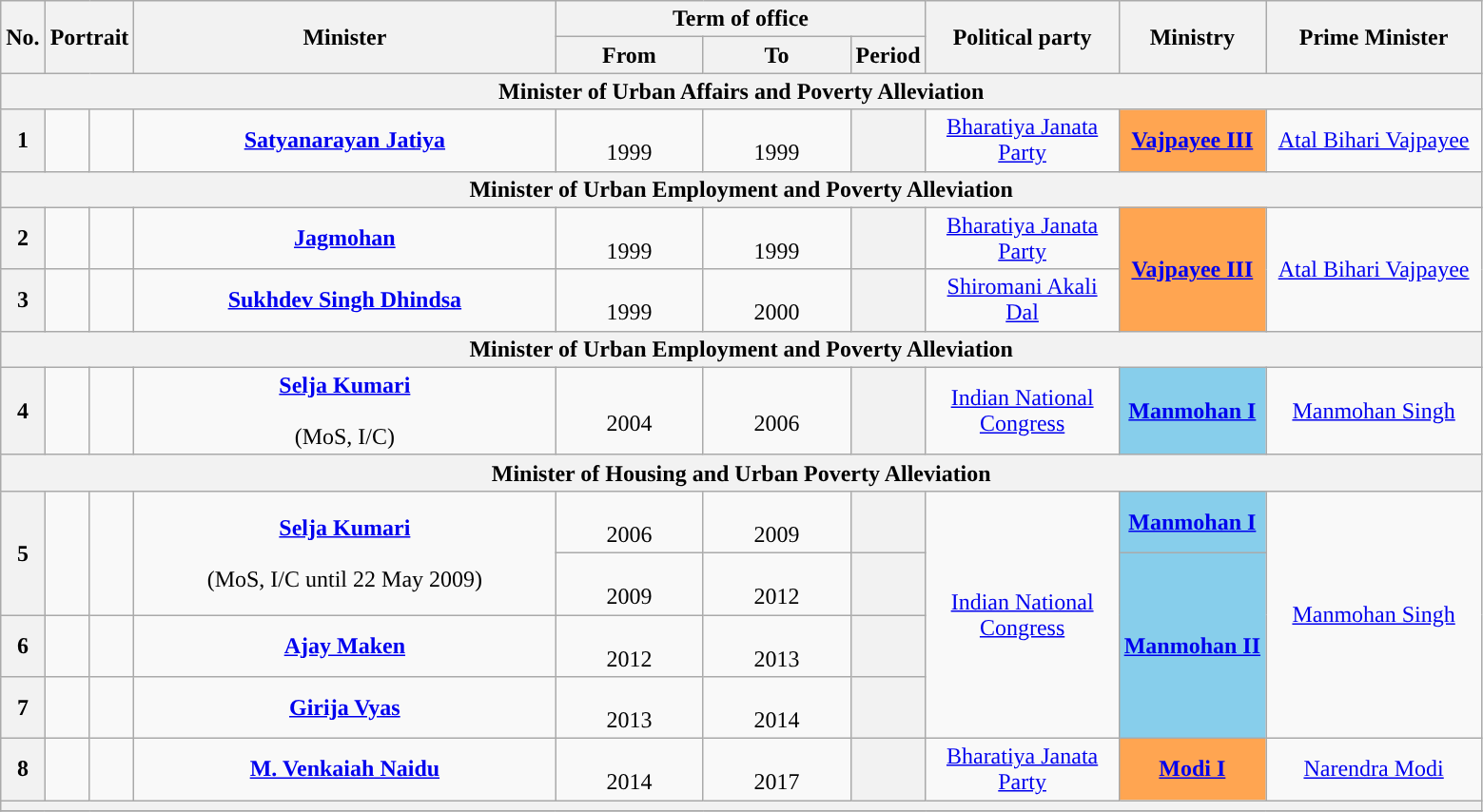<table class="wikitable" style="text-align:center">
<tr>
<th rowspan="2">No.</th>
<th rowspan="2" colspan="2">Portrait</th>
<th rowspan="2" style="width:18em">Minister<br></th>
<th colspan="3">Term of office</th>
<th rowspan="2" style="width:8em">Political party</th>
<th rowspan="2">Ministry</th>
<th rowspan="2" style="width:9em">Prime Minister</th>
</tr>
<tr>
<th style="width:6em">From</th>
<th style="width:6em">To</th>
<th>Period</th>
</tr>
<tr>
<th colspan="10">Minister of Urban Affairs and Poverty Alleviation</th>
</tr>
<tr>
<th>1</th>
<td></td>
<td></td>
<td><strong><a href='#'>Satyanarayan Jatiya</a></strong><br></td>
<td><br>1999</td>
<td><br>1999</td>
<th></th>
<td><a href='#'>Bharatiya Janata Party</a></td>
<td style="background:#FFA551;"><strong><a href='#'>Vajpayee III</a></strong></td>
<td><a href='#'>Atal Bihari Vajpayee</a></td>
</tr>
<tr>
<th colspan="10">Minister of Urban Employment and Poverty Alleviation</th>
</tr>
<tr>
<th>2</th>
<td></td>
<td></td>
<td><strong><a href='#'>Jagmohan</a></strong><br></td>
<td><br>1999</td>
<td><br>1999</td>
<th></th>
<td><a href='#'>Bharatiya Janata Party</a></td>
<td rowspan="2" style="background:#FFA551;"><strong><a href='#'>Vajpayee III</a></strong></td>
<td rowspan="2"><a href='#'>Atal Bihari Vajpayee</a></td>
</tr>
<tr>
<th>3</th>
<td></td>
<td></td>
<td><strong><a href='#'>Sukhdev Singh Dhindsa</a></strong><br></td>
<td><br>1999</td>
<td><br>2000</td>
<th></th>
<td><a href='#'>Shiromani Akali Dal</a></td>
</tr>
<tr>
<th colspan="10">Minister of Urban Employment and Poverty Alleviation</th>
</tr>
<tr>
<th>4</th>
<td></td>
<td></td>
<td><strong><a href='#'>Selja Kumari</a></strong><br><br>(MoS, I/C)</td>
<td><br>2004</td>
<td><br>2006</td>
<th></th>
<td><a href='#'>Indian National Congress</a></td>
<td bgcolor="#87CEEB"><a href='#'><strong>Manmohan I</strong></a></td>
<td><a href='#'>Manmohan Singh</a></td>
</tr>
<tr>
<th colspan="10">Minister of Housing and Urban Poverty Alleviation</th>
</tr>
<tr>
<th rowspan="2">5</th>
<td rowspan="2"></td>
<td rowspan="2"></td>
<td rowspan="2"><strong><a href='#'>Selja Kumari</a></strong><br><br>(MoS, I/C until 22 May 2009)</td>
<td><br>2006</td>
<td><br>2009</td>
<th></th>
<td rowspan="4"><a href='#'>Indian National Congress</a></td>
<td bgcolor="#87CEEB"><a href='#'><strong>Manmohan I</strong></a></td>
<td rowspan="4"><a href='#'>Manmohan Singh</a></td>
</tr>
<tr>
<td><br>2009</td>
<td><br>2012</td>
<th></th>
<td rowspan="3" bgcolor="#87CEEB"><a href='#'><strong>Manmohan II</strong></a></td>
</tr>
<tr>
<th>6</th>
<td></td>
<td></td>
<td><strong><a href='#'>Ajay Maken</a></strong><br></td>
<td><br>2012</td>
<td><br>2013</td>
<th></th>
</tr>
<tr>
<th>7</th>
<td></td>
<td></td>
<td><strong><a href='#'>Girija Vyas</a></strong><br></td>
<td><br>2013</td>
<td><br>2014</td>
<th></th>
</tr>
<tr>
<th>8</th>
<td></td>
<td></td>
<td><strong><a href='#'>M. Venkaiah Naidu</a></strong><br></td>
<td><br>2014</td>
<td><br>2017</td>
<th></th>
<td><a href='#'>Bharatiya Janata Party</a></td>
<td style="background:#FFA551;"><strong><a href='#'>Modi I</a></strong></td>
<td><a href='#'>Narendra Modi</a></td>
</tr>
<tr>
<th colspan="10"></th>
</tr>
<tr>
</tr>
</table>
